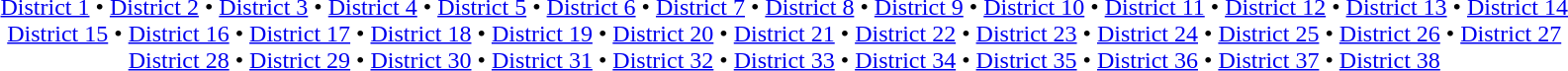<table id=toc class=toc summary=Contents>
<tr>
<td align=center><br><a href='#'>District 1</a> • <a href='#'>District 2</a> • <a href='#'>District 3</a> • <a href='#'>District 4</a> • <a href='#'>District 5</a> • <a href='#'>District 6</a> • <a href='#'>District 7</a> • <a href='#'>District 8</a> • <a href='#'>District 9</a> • <a href='#'>District 10</a> • <a href='#'>District 11</a> • <a href='#'>District 12</a> • <a href='#'>District 13</a> • <a href='#'>District 14</a><br><a href='#'>District 15</a> • <a href='#'>District 16</a> • <a href='#'>District 17</a> • <a href='#'>District 18</a> • <a href='#'>District 19</a> • <a href='#'>District 20</a> • <a href='#'>District 21</a> • <a href='#'>District 22</a> • <a href='#'>District 23</a> • <a href='#'>District 24</a> • <a href='#'>District 25</a> • <a href='#'>District 26</a> • <a href='#'>District 27</a><br><a href='#'>District 28</a> • <a href='#'>District 29</a> • <a href='#'>District 30</a> • <a href='#'>District 31</a> • <a href='#'>District 32</a> • <a href='#'>District 33</a> • <a href='#'>District 34</a> • <a href='#'>District 35</a> • <a href='#'>District 36</a> • <a href='#'>District 37</a> • <a href='#'>District 38</a></td>
</tr>
</table>
